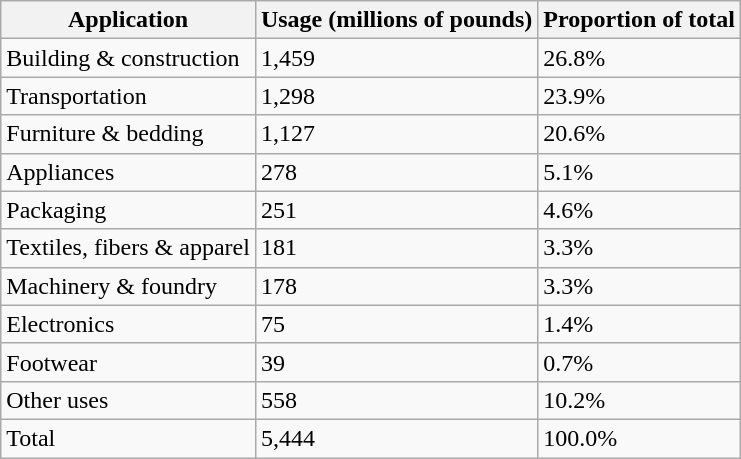<table class="wikitable">
<tr>
<th>Application</th>
<th>Usage (millions of pounds)</th>
<th>Proportion of total</th>
</tr>
<tr>
<td>Building & construction</td>
<td>1,459</td>
<td>26.8%</td>
</tr>
<tr>
<td>Transportation</td>
<td>1,298</td>
<td>23.9%</td>
</tr>
<tr>
<td>Furniture & bedding</td>
<td>1,127</td>
<td>20.6%</td>
</tr>
<tr>
<td>Appliances</td>
<td>278</td>
<td>5.1%</td>
</tr>
<tr>
<td>Packaging</td>
<td>251</td>
<td>4.6%</td>
</tr>
<tr>
<td>Textiles, fibers & apparel</td>
<td>181</td>
<td>3.3%</td>
</tr>
<tr>
<td>Machinery & foundry</td>
<td>178</td>
<td>3.3%</td>
</tr>
<tr>
<td>Electronics</td>
<td>75</td>
<td>1.4%</td>
</tr>
<tr>
<td>Footwear</td>
<td>39</td>
<td>0.7%</td>
</tr>
<tr>
<td>Other uses</td>
<td>558</td>
<td>10.2%</td>
</tr>
<tr>
<td>Total</td>
<td>5,444</td>
<td>100.0%</td>
</tr>
</table>
